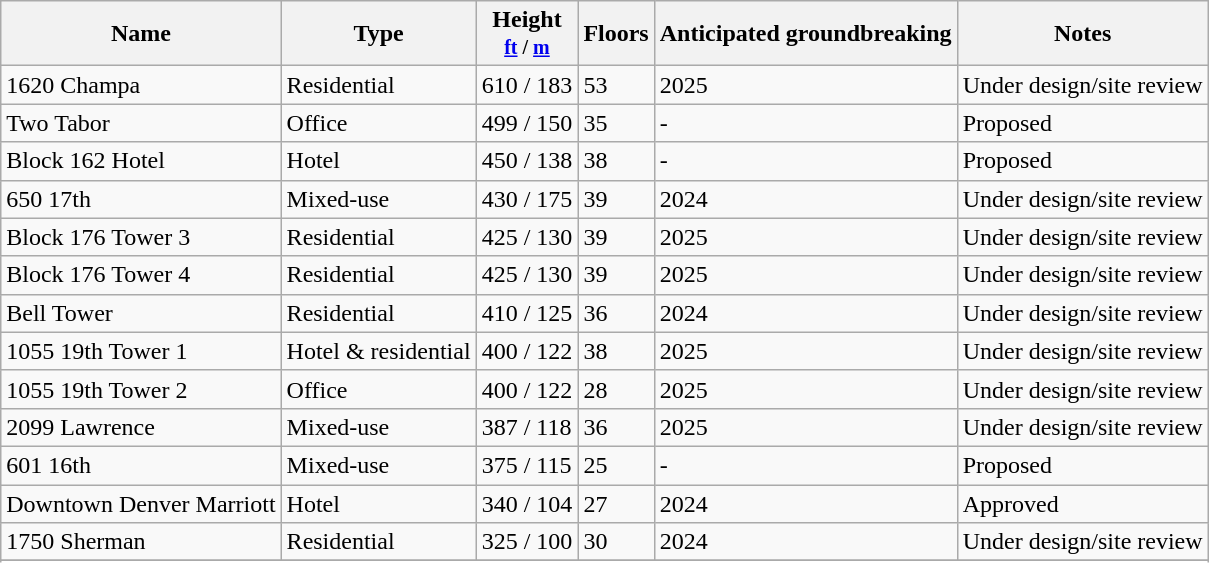<table class="wikitable">
<tr>
<th>Name</th>
<th>Type</th>
<th>Height<br><small><a href='#'>ft</a> / <a href='#'>m</a></small></th>
<th>Floors</th>
<th>Anticipated groundbreaking</th>
<th class="unsortable">Notes</th>
</tr>
<tr>
<td>1620 Champa</td>
<td>Residential</td>
<td>610 / 183</td>
<td>53</td>
<td>2025</td>
<td>Under design/site review</td>
</tr>
<tr>
<td>Two Tabor</td>
<td>Office</td>
<td>499 / 150</td>
<td>35</td>
<td>-</td>
<td>Proposed</td>
</tr>
<tr>
<td>Block 162 Hotel</td>
<td>Hotel</td>
<td>450 / 138</td>
<td>38</td>
<td>-</td>
<td>Proposed</td>
</tr>
<tr>
<td>650 17th</td>
<td>Mixed-use</td>
<td>430 / 175</td>
<td>39</td>
<td>2024</td>
<td>Under design/site review</td>
</tr>
<tr>
<td>Block 176 Tower 3</td>
<td>Residential</td>
<td>425 / 130</td>
<td>39</td>
<td>2025</td>
<td>Under design/site review</td>
</tr>
<tr>
<td>Block 176 Tower 4</td>
<td>Residential</td>
<td>425 / 130</td>
<td>39</td>
<td>2025</td>
<td>Under design/site review</td>
</tr>
<tr>
<td>Bell Tower</td>
<td>Residential</td>
<td>410 / 125</td>
<td>36</td>
<td>2024</td>
<td>Under design/site review</td>
</tr>
<tr>
<td>1055 19th Tower 1</td>
<td>Hotel & residential</td>
<td>400 / 122</td>
<td>38</td>
<td>2025</td>
<td>Under design/site review</td>
</tr>
<tr>
<td>1055 19th Tower 2</td>
<td>Office</td>
<td>400 / 122</td>
<td>28</td>
<td>2025</td>
<td>Under design/site review</td>
</tr>
<tr>
<td>2099 Lawrence</td>
<td>Mixed-use</td>
<td>387 / 118</td>
<td>36</td>
<td>2025</td>
<td>Under design/site review</td>
</tr>
<tr>
<td>601 16th</td>
<td>Mixed-use</td>
<td>375 / 115</td>
<td>25</td>
<td>-</td>
<td>Proposed</td>
</tr>
<tr>
<td>Downtown Denver Marriott</td>
<td>Hotel</td>
<td>340 / 104</td>
<td>27</td>
<td>2024</td>
<td>Approved</td>
</tr>
<tr>
<td>1750 Sherman</td>
<td>Residential</td>
<td>325 / 100</td>
<td>30</td>
<td>2024</td>
<td>Under design/site review</td>
</tr>
<tr>
</tr>
<tr>
</tr>
</table>
